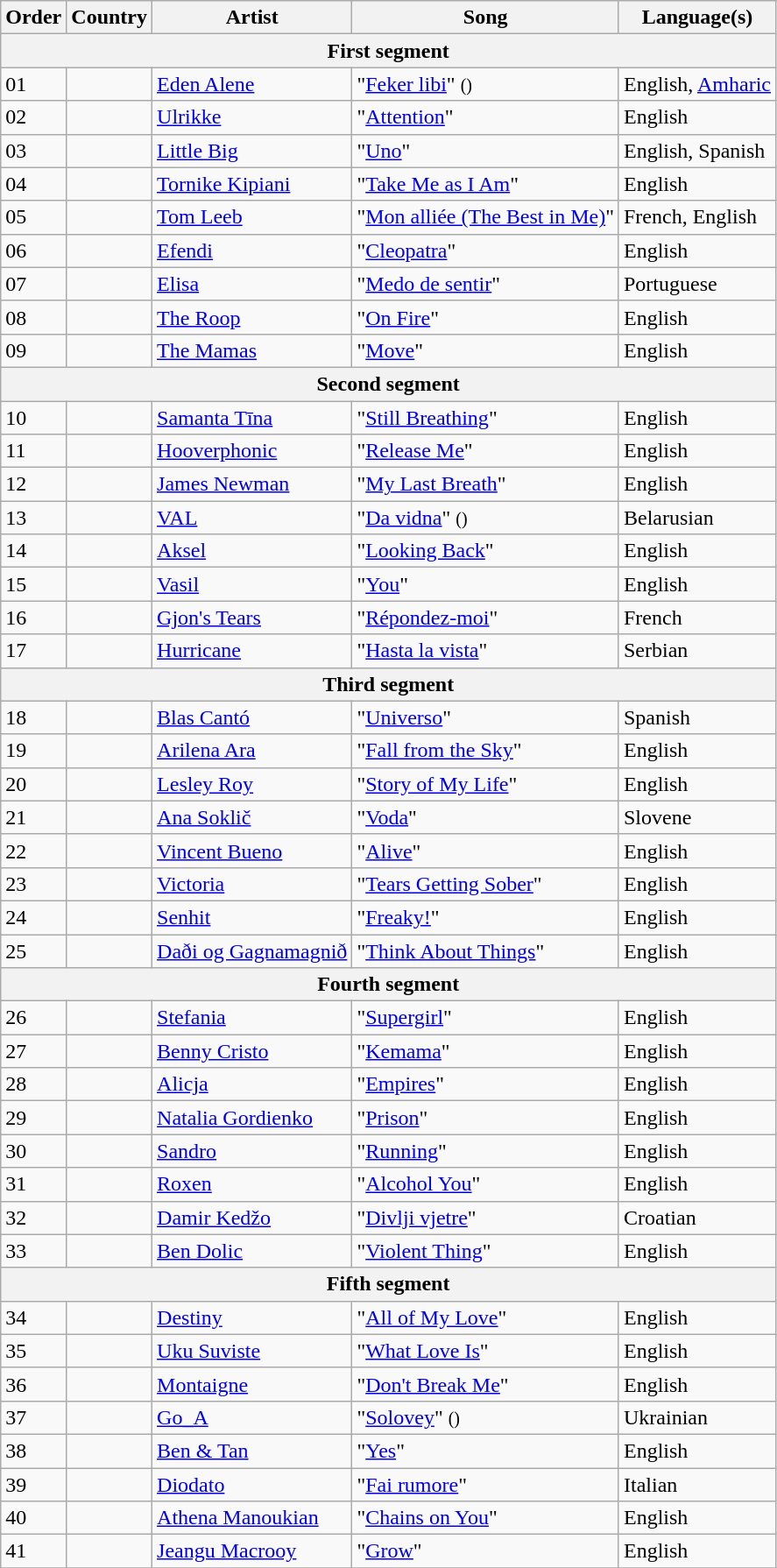<table class="sortable wikitable">
<tr>
<th>Order</th>
<th>Country</th>
<th>Artist</th>
<th>Song</th>
<th>Language(s)</th>
</tr>
<tr>
<th colspan="5">First segment</th>
</tr>
<tr>
<td>01</td>
<td></td>
<td><a href='#'>Eden Alene</a></td>
<td>"<a href='#'>Feker libi</a>" <small>()</small></td>
<td>English, <a href='#'>Amharic</a></td>
</tr>
<tr>
<td>02</td>
<td></td>
<td><a href='#'>Ulrikke</a></td>
<td>"<a href='#'>Attention</a>"</td>
<td>English</td>
</tr>
<tr>
<td>03</td>
<td></td>
<td><a href='#'>Little Big</a></td>
<td>"<a href='#'>Uno</a>"</td>
<td>English, Spanish</td>
</tr>
<tr>
<td>04</td>
<td></td>
<td><a href='#'>Tornike Kipiani</a></td>
<td>"<a href='#'>Take Me as I Am</a>"</td>
<td>English</td>
</tr>
<tr>
<td>05</td>
<td></td>
<td><a href='#'>Tom Leeb</a></td>
<td>"<a href='#'>Mon alliée (The Best in Me)</a>"</td>
<td>French, English</td>
</tr>
<tr>
<td>06</td>
<td></td>
<td><a href='#'>Efendi</a></td>
<td>"<a href='#'>Cleopatra</a>"</td>
<td>English</td>
</tr>
<tr>
<td>07</td>
<td></td>
<td><a href='#'>Elisa</a></td>
<td>"<a href='#'>Medo de sentir</a>"</td>
<td>Portuguese</td>
</tr>
<tr>
<td>08</td>
<td></td>
<td><a href='#'>The Roop</a></td>
<td>"<a href='#'>On Fire</a>"</td>
<td>English</td>
</tr>
<tr>
<td>09</td>
<td></td>
<td><a href='#'>The Mamas</a></td>
<td>"<a href='#'>Move</a>"</td>
<td>English</td>
</tr>
<tr>
<th colspan="5">Second segment</th>
</tr>
<tr>
<td>10</td>
<td></td>
<td><a href='#'>Samanta Tīna</a></td>
<td>"<a href='#'>Still Breathing</a>"</td>
<td>English</td>
</tr>
<tr>
<td>11</td>
<td></td>
<td><a href='#'>Hooverphonic</a></td>
<td>"<a href='#'>Release Me</a>"</td>
<td>English</td>
</tr>
<tr>
<td>12</td>
<td></td>
<td><a href='#'>James Newman</a></td>
<td>"<a href='#'>My Last Breath</a>"</td>
<td>English</td>
</tr>
<tr>
<td>13</td>
<td></td>
<td><a href='#'>VAL</a></td>
<td>"<a href='#'>Da vidna</a>" <small>()</small></td>
<td>Belarusian</td>
</tr>
<tr>
<td>14</td>
<td></td>
<td><a href='#'>Aksel</a></td>
<td>"<a href='#'>Looking Back</a>"</td>
<td>English</td>
</tr>
<tr>
<td>15</td>
<td></td>
<td><a href='#'>Vasil</a></td>
<td>"<a href='#'>You</a>"</td>
<td>English</td>
</tr>
<tr>
<td>16</td>
<td></td>
<td><a href='#'>Gjon's Tears</a></td>
<td>"<a href='#'>Répondez-moi</a>"</td>
<td>French</td>
</tr>
<tr>
<td>17</td>
<td></td>
<td><a href='#'>Hurricane</a></td>
<td>"<a href='#'>Hasta la vista</a>"</td>
<td>Serbian</td>
</tr>
<tr>
<th colspan="5">Third segment</th>
</tr>
<tr>
<td>18</td>
<td></td>
<td><a href='#'>Blas Cantó</a></td>
<td>"<a href='#'>Universo</a>"</td>
<td>Spanish</td>
</tr>
<tr>
<td>19</td>
<td></td>
<td><a href='#'>Arilena Ara</a></td>
<td>"<a href='#'>Fall from the Sky</a>"</td>
<td>English</td>
</tr>
<tr>
<td>20</td>
<td></td>
<td><a href='#'>Lesley Roy</a></td>
<td>"<a href='#'>Story of My Life</a>"</td>
<td>English</td>
</tr>
<tr>
<td>21</td>
<td></td>
<td><a href='#'>Ana Soklič</a></td>
<td>"<a href='#'>Voda</a>"</td>
<td>Slovene</td>
</tr>
<tr>
<td>22</td>
<td></td>
<td><a href='#'>Vincent Bueno</a></td>
<td>"<a href='#'>Alive</a>"</td>
<td>English</td>
</tr>
<tr>
<td>23</td>
<td></td>
<td><a href='#'>Victoria</a></td>
<td>"<a href='#'>Tears Getting Sober</a>"</td>
<td>English</td>
</tr>
<tr>
<td>24</td>
<td></td>
<td><a href='#'>Senhit</a></td>
<td>"<a href='#'>Freaky!</a>"</td>
<td>English</td>
</tr>
<tr>
<td>25</td>
<td></td>
<td><a href='#'>Daði og Gagnamagnið</a></td>
<td>"<a href='#'>Think About Things</a>"</td>
<td>English</td>
</tr>
<tr>
<th colspan="5">Fourth segment</th>
</tr>
<tr>
<td>26</td>
<td></td>
<td><a href='#'>Stefania</a></td>
<td>"<a href='#'>Supergirl</a>"</td>
<td>English</td>
</tr>
<tr>
<td>27</td>
<td></td>
<td><a href='#'>Benny Cristo</a></td>
<td>"<a href='#'>Kemama</a>"</td>
<td>English</td>
</tr>
<tr>
<td>28</td>
<td></td>
<td><a href='#'>Alicja</a></td>
<td>"<a href='#'>Empires</a>"</td>
<td>English</td>
</tr>
<tr>
<td>29</td>
<td></td>
<td><a href='#'>Natalia Gordienko</a></td>
<td>"<a href='#'>Prison</a>"</td>
<td>English</td>
</tr>
<tr>
<td>30</td>
<td></td>
<td><a href='#'>Sandro</a></td>
<td>"<a href='#'>Running</a>"</td>
<td>English</td>
</tr>
<tr>
<td>31</td>
<td></td>
<td><a href='#'>Roxen</a></td>
<td>"<a href='#'>Alcohol You</a>"</td>
<td>English</td>
</tr>
<tr>
<td>32</td>
<td></td>
<td><a href='#'>Damir Kedžo</a></td>
<td>"<a href='#'>Divlji vjetre</a>"</td>
<td>Croatian</td>
</tr>
<tr>
<td>33</td>
<td></td>
<td><a href='#'>Ben Dolic</a></td>
<td>"<a href='#'>Violent Thing</a>"</td>
<td>English</td>
</tr>
<tr>
<th colspan="5">Fifth segment</th>
</tr>
<tr>
<td>34</td>
<td></td>
<td><a href='#'>Destiny</a></td>
<td>"<a href='#'>All of My Love</a>"</td>
<td>English</td>
</tr>
<tr>
<td>35</td>
<td></td>
<td><a href='#'>Uku Suviste</a></td>
<td>"<a href='#'>What Love Is</a>"</td>
<td>English</td>
</tr>
<tr>
<td>36</td>
<td></td>
<td><a href='#'>Montaigne</a></td>
<td>"<a href='#'>Don't Break Me</a>"</td>
<td>English</td>
</tr>
<tr>
<td>37</td>
<td></td>
<td><a href='#'>Go_A</a></td>
<td>"<a href='#'>Solovey</a>" <small>()</small></td>
<td>Ukrainian</td>
</tr>
<tr>
<td>38</td>
<td></td>
<td><a href='#'>Ben & Tan</a></td>
<td>"<a href='#'>Yes</a>"</td>
<td>English</td>
</tr>
<tr>
<td>39</td>
<td></td>
<td><a href='#'>Diodato</a></td>
<td>"<a href='#'>Fai rumore</a>"</td>
<td>Italian</td>
</tr>
<tr>
<td>40</td>
<td></td>
<td><a href='#'>Athena Manoukian</a></td>
<td>"<a href='#'>Chains on You</a>"</td>
<td>English</td>
</tr>
<tr>
<td>41</td>
<td></td>
<td><a href='#'>Jeangu Macrooy</a></td>
<td>"<a href='#'>Grow</a>"</td>
<td>English</td>
</tr>
<tr>
</tr>
</table>
